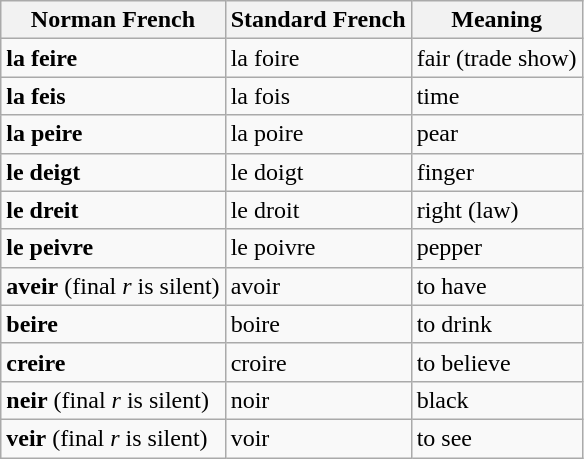<table class="wikitable sortable alternance">
<tr>
<th scope="col">Norman French</th>
<th scope="col">Standard French</th>
<th scope="col">Meaning</th>
</tr>
<tr>
<td><strong>la feire</strong></td>
<td>la foire</td>
<td>fair (trade show)</td>
</tr>
<tr>
<td><strong>la feis</strong></td>
<td>la fois</td>
<td>time</td>
</tr>
<tr>
<td><strong>la peire</strong></td>
<td>la poire</td>
<td>pear</td>
</tr>
<tr>
<td><strong>le deigt</strong></td>
<td>le doigt</td>
<td>finger</td>
</tr>
<tr>
<td><strong>le dreit</strong></td>
<td>le droit</td>
<td>right (law)</td>
</tr>
<tr>
<td><strong>le peivre</strong></td>
<td>le poivre</td>
<td>pepper</td>
</tr>
<tr>
<td><strong>aveir</strong> (final <em>r</em> is silent)</td>
<td>avoir</td>
<td>to have</td>
</tr>
<tr>
<td><strong>beire</strong></td>
<td>boire</td>
<td>to drink</td>
</tr>
<tr>
<td><strong>creire</strong></td>
<td>croire</td>
<td>to believe</td>
</tr>
<tr>
<td><strong>neir</strong> (final <em>r</em> is silent)</td>
<td>noir</td>
<td>black</td>
</tr>
<tr>
<td><strong>veir</strong> (final <em>r</em> is silent)</td>
<td>voir</td>
<td>to see</td>
</tr>
</table>
